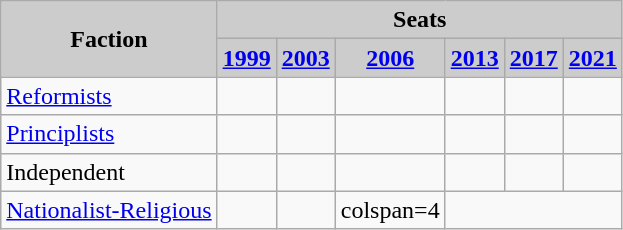<table class="wikitable">
<tr>
<th style="background:#ccc" rowspan="2">Faction</th>
<th style="background:#ccc" colspan="6">Seats</th>
</tr>
<tr>
<th style="background:#ccc"><a href='#'>1999</a></th>
<th style="background:#ccc"><a href='#'>2003</a></th>
<th style="background:#ccc"><a href='#'>2006</a></th>
<th style="background:#ccc"><a href='#'>2013</a></th>
<th style="background:#ccc"><a href='#'>2017</a></th>
<th style="background:#ccc"><a href='#'>2021</a></th>
</tr>
<tr>
<td><a href='#'>Reformists</a></td>
<td></td>
<td></td>
<td></td>
<td></td>
<td></td>
<td></td>
</tr>
<tr>
<td><a href='#'>Principlists</a></td>
<td></td>
<td></td>
<td></td>
<td></td>
<td></td>
<td></td>
</tr>
<tr>
<td>Independent</td>
<td></td>
<td></td>
<td></td>
<td></td>
<td></td>
<td></td>
</tr>
<tr>
<td><a href='#'>Nationalist-Religious</a></td>
<td></td>
<td></td>
<td>colspan=4 </td>
</tr>
</table>
